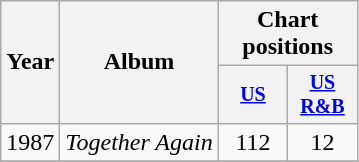<table class="wikitable" style="text-align:center;">
<tr>
<th rowspan="2">Year</th>
<th rowspan="2">Album</th>
<th colspan="2">Chart positions</th>
</tr>
<tr style="font-size:smaller;">
<th width="40"><a href='#'>US</a></th>
<th width="40"><a href='#'>US<br>R&B</a></th>
</tr>
<tr>
<td rowspan="1">1987</td>
<td align="left"><em>Together Again</em></td>
<td>112</td>
<td>12</td>
</tr>
<tr>
</tr>
</table>
